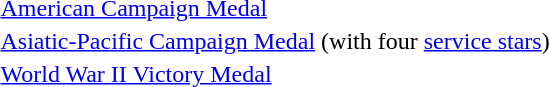<table>
<tr>
<td></td>
<td><a href='#'>American Campaign Medal</a></td>
</tr>
<tr>
<td></td>
<td><a href='#'>Asiatic-Pacific Campaign Medal</a> (with four <a href='#'>service stars</a>)</td>
</tr>
<tr>
<td></td>
<td><a href='#'>World War II Victory Medal</a></td>
</tr>
</table>
